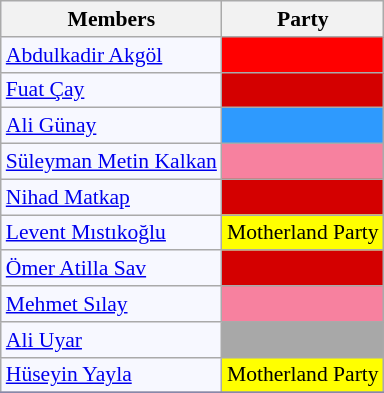<table class=wikitable style="border:1px solid #8888aa; background-color:#f7f8ff; padding:0px; font-size:90%;">
<tr>
<th>Members</th>
<th>Party</th>
</tr>
<tr>
<td><a href='#'>Abdulkadir Akgöl</a></td>
<td style="background: #ff0000"></td>
</tr>
<tr>
<td><a href='#'>Fuat Çay</a></td>
<td style="background: #d40000"></td>
</tr>
<tr>
<td><a href='#'>Ali Günay</a></td>
<td style="background: #2E9AFE"></td>
</tr>
<tr>
<td><a href='#'>Süleyman Metin Kalkan</a></td>
<td style="background: #F7819F"></td>
</tr>
<tr>
<td><a href='#'>Nihad Matkap</a></td>
<td style="background: #d40000"></td>
</tr>
<tr>
<td><a href='#'>Levent Mıstıkoğlu</a></td>
<td style="background: #ffff00">Motherland Party</td>
</tr>
<tr>
<td><a href='#'>Ömer Atilla Sav</a></td>
<td style="background: #d40000"></td>
</tr>
<tr>
<td><a href='#'>Mehmet Sılay</a></td>
<td style="background: #F7819F"></td>
</tr>
<tr>
<td><a href='#'>Ali Uyar</a></td>
<td style="background: #a8a8a8"></td>
</tr>
<tr>
<td><a href='#'>Hüseyin Yayla</a></td>
<td style="background: #ffff00">Motherland Party</td>
</tr>
<tr>
</tr>
</table>
